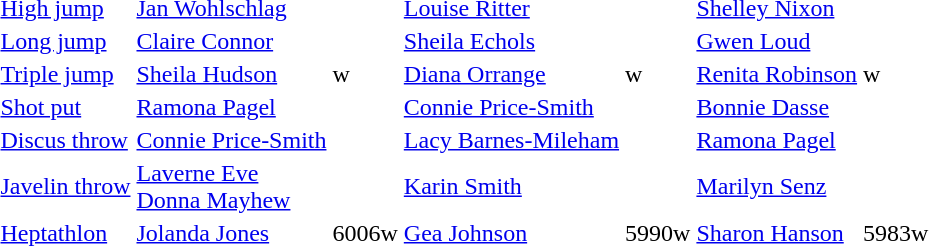<table>
<tr>
<td><a href='#'>High jump</a></td>
<td><a href='#'>Jan Wohlschlag</a></td>
<td></td>
<td><a href='#'>Louise Ritter</a></td>
<td></td>
<td><a href='#'>Shelley Nixon</a></td>
<td></td>
</tr>
<tr>
<td><a href='#'>Long jump</a></td>
<td><a href='#'>Claire Connor</a></td>
<td></td>
<td><a href='#'>Sheila Echols</a></td>
<td></td>
<td><a href='#'>Gwen Loud</a></td>
<td></td>
</tr>
<tr>
<td><a href='#'>Triple jump</a></td>
<td><a href='#'>Sheila Hudson</a></td>
<td>w</td>
<td><a href='#'>Diana Orrange</a></td>
<td>w</td>
<td><a href='#'>Renita Robinson</a></td>
<td>w</td>
</tr>
<tr>
<td><a href='#'>Shot put</a></td>
<td><a href='#'>Ramona Pagel</a></td>
<td></td>
<td><a href='#'>Connie Price-Smith</a></td>
<td></td>
<td><a href='#'>Bonnie Dasse</a></td>
<td></td>
</tr>
<tr>
<td><a href='#'>Discus throw</a></td>
<td><a href='#'>Connie Price-Smith</a></td>
<td></td>
<td><a href='#'>Lacy Barnes-Mileham</a></td>
<td></td>
<td><a href='#'>Ramona Pagel</a></td>
<td></td>
</tr>
<tr>
<td><a href='#'>Javelin throw</a></td>
<td><a href='#'>Laverne Eve</a> <br> <a href='#'>Donna Mayhew</a></td>
<td><br></td>
<td><a href='#'>Karin Smith</a></td>
<td></td>
<td><a href='#'>Marilyn Senz</a></td>
<td></td>
</tr>
<tr>
<td><a href='#'>Heptathlon</a></td>
<td><a href='#'>Jolanda Jones</a></td>
<td>6006w</td>
<td><a href='#'>Gea Johnson</a></td>
<td>5990w</td>
<td><a href='#'>Sharon Hanson</a></td>
<td>5983w</td>
</tr>
</table>
